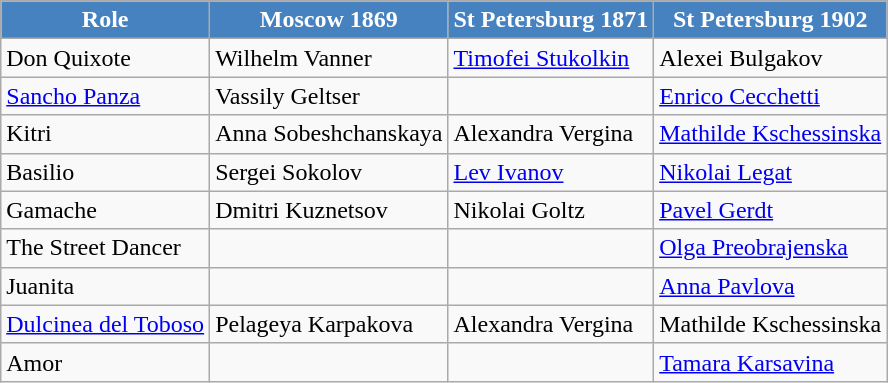<table class="wikitable">
<tr>
<th style="background:#4682BF; color:white;">Role</th>
<th style="background:#4682BF; color:white;">Moscow 1869</th>
<th style="background:#4682BF; color:white;">St Petersburg 1871</th>
<th style="background:#4682BF; color:white;">St Petersburg 1902</th>
</tr>
<tr>
<td>Don Quixote</td>
<td>Wilhelm Vanner</td>
<td><a href='#'>Timofei Stukolkin</a></td>
<td>Alexei Bulgakov</td>
</tr>
<tr>
<td><a href='#'>Sancho Panza</a></td>
<td>Vassily Geltser</td>
<td></td>
<td><a href='#'>Enrico Cecchetti</a></td>
</tr>
<tr>
<td>Kitri</td>
<td>Anna Sobeshchanskaya</td>
<td>Alexandra Vergina</td>
<td><a href='#'>Mathilde Kschessinska</a></td>
</tr>
<tr>
<td>Basilio</td>
<td>Sergei Sokolov</td>
<td><a href='#'>Lev Ivanov</a></td>
<td><a href='#'>Nikolai Legat</a></td>
</tr>
<tr>
<td>Gamache</td>
<td>Dmitri Kuznetsov</td>
<td>Nikolai Goltz</td>
<td><a href='#'>Pavel Gerdt</a></td>
</tr>
<tr>
<td>The Street Dancer</td>
<td></td>
<td></td>
<td><a href='#'>Olga Preobrajenska</a></td>
</tr>
<tr>
<td>Juanita</td>
<td></td>
<td></td>
<td><a href='#'>Anna Pavlova</a></td>
</tr>
<tr>
<td><a href='#'>Dulcinea del Toboso</a></td>
<td>Pelageya Karpakova</td>
<td>Alexandra Vergina</td>
<td>Mathilde Kschessinska</td>
</tr>
<tr>
<td>Amor</td>
<td></td>
<td></td>
<td><a href='#'>Tamara Karsavina</a></td>
</tr>
</table>
